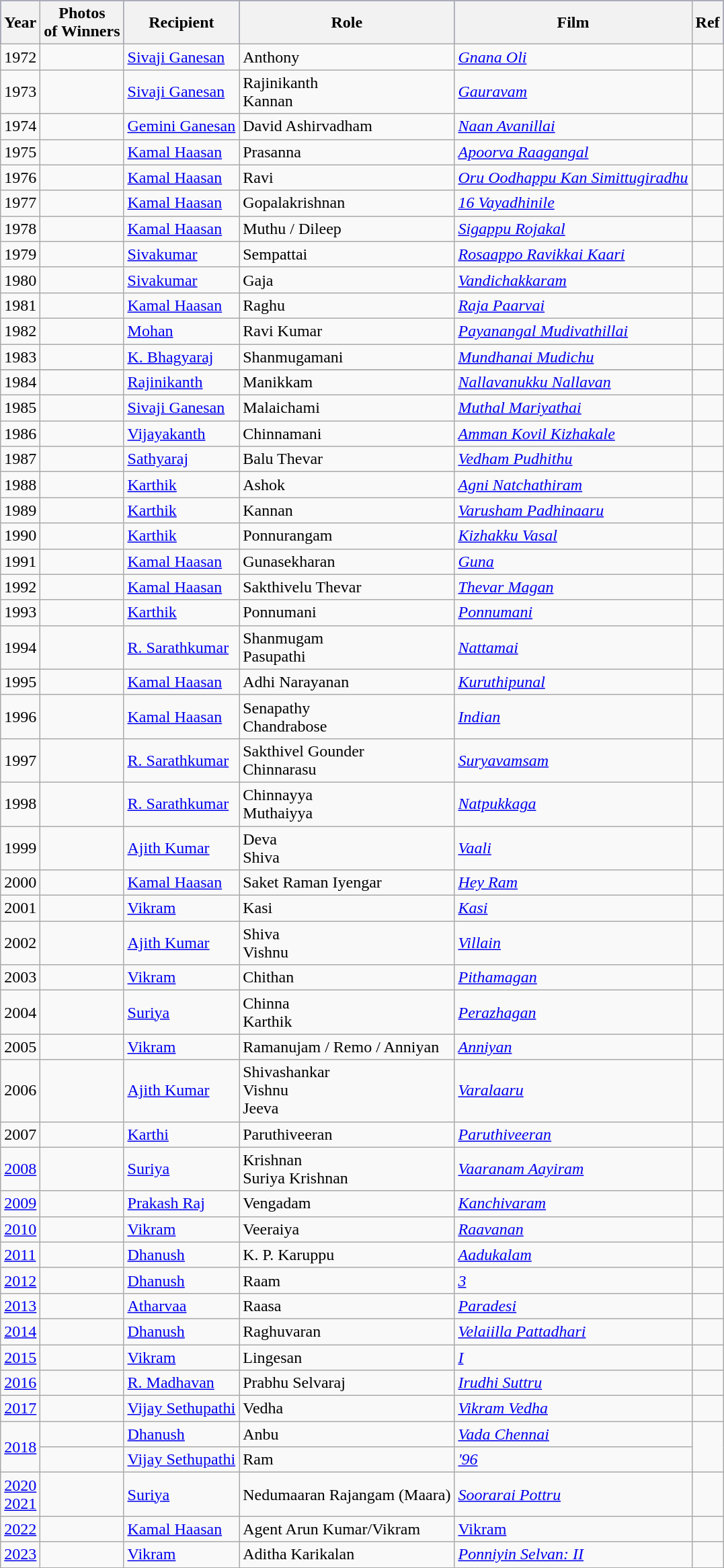<table class="wikitable sortable">
<tr style="background:blue;">
<th>Year</th>
<th>Photos<br>of Winners</th>
<th>Recipient</th>
<th>Role</th>
<th>Film</th>
<th>Ref</th>
</tr>
<tr>
<td>1972</td>
<td></td>
<td><a href='#'>Sivaji Ganesan</a></td>
<td>Anthony</td>
<td><em><a href='#'>Gnana Oli</a></em></td>
<td></td>
</tr>
<tr>
<td>1973</td>
<td></td>
<td><a href='#'>Sivaji Ganesan</a></td>
<td>Rajinikanth<br>Kannan</td>
<td><em><a href='#'>Gauravam</a></em></td>
<td></td>
</tr>
<tr>
<td>1974</td>
<td></td>
<td><a href='#'>Gemini Ganesan</a></td>
<td>David Ashirvadham</td>
<td><em><a href='#'>Naan Avanillai</a></em></td>
<td></td>
</tr>
<tr>
<td>1975</td>
<td></td>
<td><a href='#'>Kamal Haasan</a></td>
<td>Prasanna</td>
<td><em><a href='#'>Apoorva Raagangal</a></em></td>
<td></td>
</tr>
<tr>
<td>1976</td>
<td></td>
<td><a href='#'>Kamal Haasan</a></td>
<td>Ravi</td>
<td><em><a href='#'>Oru Oodhappu Kan Simittugiradhu</a></em></td>
<td></td>
</tr>
<tr>
<td>1977</td>
<td></td>
<td><a href='#'>Kamal Haasan</a></td>
<td>Gopalakrishnan</td>
<td><em><a href='#'>16 Vayadhinile</a></em></td>
<td></td>
</tr>
<tr>
<td>1978</td>
<td></td>
<td><a href='#'>Kamal Haasan</a></td>
<td>Muthu / Dileep</td>
<td><em><a href='#'>Sigappu Rojakal</a></em></td>
<td></td>
</tr>
<tr>
<td>1979</td>
<td></td>
<td><a href='#'>Sivakumar</a></td>
<td>Sempattai</td>
<td><em><a href='#'>Rosaappo Ravikkai Kaari</a></em></td>
<td></td>
</tr>
<tr>
<td>1980</td>
<td></td>
<td><a href='#'>Sivakumar</a></td>
<td>Gaja</td>
<td><em><a href='#'>Vandichakkaram</a></em></td>
<td></td>
</tr>
<tr>
<td>1981</td>
<td></td>
<td><a href='#'>Kamal Haasan</a></td>
<td>Raghu</td>
<td><em><a href='#'>Raja Paarvai</a></em></td>
<td></td>
</tr>
<tr>
<td>1982</td>
<td></td>
<td><a href='#'>Mohan</a></td>
<td>Ravi Kumar</td>
<td><em><a href='#'>Payanangal Mudivathillai</a></em></td>
<td></td>
</tr>
<tr>
<td>1983</td>
<td></td>
<td><a href='#'>K. Bhagyaraj</a></td>
<td>Shanmugamani</td>
<td><em><a href='#'>Mundhanai Mudichu</a></em></td>
<td></td>
</tr>
<tr>
</tr>
<tr>
<td>1984</td>
<td></td>
<td><a href='#'>Rajinikanth</a></td>
<td>Manikkam</td>
<td><em><a href='#'>Nallavanukku Nallavan</a></em></td>
<td></td>
</tr>
<tr>
<td>1985</td>
<td></td>
<td><a href='#'>Sivaji Ganesan</a></td>
<td>Malaichami</td>
<td><em><a href='#'>Muthal Mariyathai</a></em></td>
<td></td>
</tr>
<tr>
<td>1986</td>
<td></td>
<td><a href='#'>Vijayakanth</a></td>
<td>Chinnamani</td>
<td><em><a href='#'>Amman Kovil Kizhakale</a></em></td>
<td></td>
</tr>
<tr>
<td>1987</td>
<td></td>
<td><a href='#'>Sathyaraj</a></td>
<td>Balu Thevar</td>
<td><em><a href='#'>Vedham Pudhithu</a></em></td>
<td></td>
</tr>
<tr>
<td>1988</td>
<td></td>
<td><a href='#'>Karthik</a></td>
<td>Ashok</td>
<td><em><a href='#'>Agni Natchathiram</a></em></td>
<td></td>
</tr>
<tr>
<td>1989</td>
<td></td>
<td><a href='#'>Karthik</a></td>
<td>Kannan</td>
<td><em><a href='#'>Varusham Padhinaaru</a></em></td>
<td></td>
</tr>
<tr>
<td>1990</td>
<td></td>
<td><a href='#'>Karthik</a></td>
<td>Ponnurangam</td>
<td><em><a href='#'>Kizhakku Vasal</a></em></td>
<td></td>
</tr>
<tr>
<td>1991</td>
<td></td>
<td><a href='#'>Kamal Haasan</a></td>
<td>Gunasekharan</td>
<td><em><a href='#'>Guna</a></em></td>
<td></td>
</tr>
<tr>
<td>1992</td>
<td></td>
<td><a href='#'>Kamal Haasan</a></td>
<td>Sakthivelu Thevar</td>
<td><em><a href='#'>Thevar Magan</a></em></td>
<td></td>
</tr>
<tr>
<td>1993</td>
<td></td>
<td><a href='#'>Karthik</a></td>
<td>Ponnumani</td>
<td><em><a href='#'>Ponnumani</a></em></td>
<td></td>
</tr>
<tr>
<td>1994</td>
<td></td>
<td><a href='#'>R. Sarathkumar</a></td>
<td>Shanmugam<br>Pasupathi</td>
<td><em><a href='#'>Nattamai</a></em></td>
<td></td>
</tr>
<tr>
<td>1995</td>
<td></td>
<td><a href='#'>Kamal Haasan</a></td>
<td>Adhi Narayanan</td>
<td><em><a href='#'>Kuruthipunal</a></em></td>
<td></td>
</tr>
<tr>
<td>1996</td>
<td></td>
<td><a href='#'>Kamal Haasan</a></td>
<td>Senapathy<br>Chandrabose</td>
<td><em><a href='#'>Indian</a></em></td>
<td></td>
</tr>
<tr>
<td>1997</td>
<td></td>
<td><a href='#'>R. Sarathkumar</a></td>
<td>Sakthivel Gounder<br>Chinnarasu</td>
<td><em><a href='#'>Suryavamsam</a></em></td>
<td></td>
</tr>
<tr>
<td>1998</td>
<td></td>
<td><a href='#'>R. Sarathkumar</a></td>
<td>Chinnayya<br>Muthaiyya</td>
<td><em><a href='#'>Natpukkaga</a></em></td>
<td></td>
</tr>
<tr>
<td>1999</td>
<td></td>
<td><a href='#'>Ajith Kumar</a></td>
<td>Deva<br> Shiva</td>
<td><em><a href='#'>Vaali</a></em></td>
<td></td>
</tr>
<tr>
<td>2000</td>
<td></td>
<td><a href='#'>Kamal Haasan</a></td>
<td>Saket Raman Iyengar</td>
<td><em><a href='#'>Hey Ram</a></em></td>
<td></td>
</tr>
<tr>
<td>2001</td>
<td></td>
<td><a href='#'>Vikram</a></td>
<td>Kasi</td>
<td><em><a href='#'>Kasi</a></em></td>
<td></td>
</tr>
<tr>
<td>2002</td>
<td></td>
<td><a href='#'>Ajith Kumar</a></td>
<td>Shiva<br> Vishnu</td>
<td><em><a href='#'>Villain</a></em></td>
<td></td>
</tr>
<tr>
<td>2003</td>
<td></td>
<td><a href='#'>Vikram</a></td>
<td>Chithan</td>
<td><em><a href='#'>Pithamagan</a></em></td>
<td></td>
</tr>
<tr>
<td>2004</td>
<td></td>
<td><a href='#'>Suriya</a></td>
<td> Chinna<br>Karthik</td>
<td><em><a href='#'>Perazhagan</a></em></td>
<td></td>
</tr>
<tr>
<td>2005</td>
<td></td>
<td><a href='#'>Vikram</a></td>
<td>Ramanujam / Remo / Anniyan</td>
<td><em><a href='#'>Anniyan</a></em></td>
<td></td>
</tr>
<tr>
<td>2006</td>
<td></td>
<td><a href='#'>Ajith Kumar</a></td>
<td>Shivashankar<br> Vishnu<br>Jeeva</td>
<td><em><a href='#'>Varalaaru</a></em></td>
<td></td>
</tr>
<tr>
<td>2007</td>
<td></td>
<td><a href='#'>Karthi</a></td>
<td>Paruthiveeran</td>
<td><em><a href='#'>Paruthiveeran</a></em></td>
<td></td>
</tr>
<tr>
<td><a href='#'>2008</a></td>
<td></td>
<td><a href='#'>Suriya</a></td>
<td>Krishnan<br>Suriya Krishnan</td>
<td><em><a href='#'>Vaaranam Aayiram</a></em></td>
<td></td>
</tr>
<tr>
<td><a href='#'>2009</a></td>
<td></td>
<td><a href='#'>Prakash Raj</a></td>
<td>Vengadam</td>
<td><em><a href='#'>Kanchivaram</a></em></td>
<td></td>
</tr>
<tr>
<td><a href='#'>2010</a></td>
<td></td>
<td><a href='#'>Vikram</a></td>
<td>Veeraiya</td>
<td><em><a href='#'>Raavanan</a></em></td>
<td></td>
</tr>
<tr>
<td><a href='#'>2011</a></td>
<td></td>
<td><a href='#'>Dhanush</a></td>
<td>K. P. Karuppu</td>
<td><em><a href='#'>Aadukalam</a></em></td>
<td></td>
</tr>
<tr>
<td><a href='#'>2012</a></td>
<td></td>
<td><a href='#'>Dhanush</a></td>
<td>Raam</td>
<td><em><a href='#'>3</a></em></td>
<td></td>
</tr>
<tr>
<td><a href='#'>2013</a></td>
<td></td>
<td><a href='#'>Atharvaa</a></td>
<td>Raasa</td>
<td><em><a href='#'>Paradesi</a></em></td>
<td></td>
</tr>
<tr>
<td><a href='#'>2014</a></td>
<td></td>
<td><a href='#'>Dhanush</a></td>
<td>Raghuvaran</td>
<td><em><a href='#'>Velaiilla Pattadhari</a></em></td>
<td></td>
</tr>
<tr>
<td><a href='#'>2015</a></td>
<td></td>
<td><a href='#'>Vikram</a></td>
<td>Lingesan</td>
<td><em><a href='#'>I</a></em></td>
<td></td>
</tr>
<tr>
<td><a href='#'>2016</a></td>
<td></td>
<td><a href='#'>R. Madhavan</a></td>
<td>Prabhu Selvaraj</td>
<td><em><a href='#'>Irudhi Suttru</a></em></td>
<td></td>
</tr>
<tr>
<td><a href='#'>2017</a></td>
<td></td>
<td><a href='#'>Vijay Sethupathi</a></td>
<td>Vedha</td>
<td><em><a href='#'>Vikram Vedha</a></em></td>
<td></td>
</tr>
<tr>
<td rowspan="2"><a href='#'>2018</a></td>
<td></td>
<td><a href='#'>Dhanush</a></td>
<td>Anbu</td>
<td><em><a href='#'>Vada Chennai</a></em></td>
<td rowspan="2"></td>
</tr>
<tr>
<td></td>
<td><a href='#'>Vijay Sethupathi</a></td>
<td>Ram</td>
<td><em><a href='#'>'96</a></em></td>
</tr>
<tr>
<td><a href='#'>2020 <br>2021</a></td>
<td></td>
<td><a href='#'>Suriya</a></td>
<td>Nedumaaran Rajangam (Maara)</td>
<td><em><a href='#'>Soorarai Pottru</a></em></td>
<td></td>
</tr>
<tr>
<td><a href='#'>2022</a></td>
<td></td>
<td><a href='#'>Kamal Haasan</a></td>
<td>Agent Arun Kumar/Vikram</td>
<td><a href='#'>Vikram</a></td>
<td></td>
</tr>
<tr>
<td><a href='#'>2023</a></td>
<td></td>
<td><a href='#'>Vikram</a></td>
<td>Aditha Karikalan</td>
<td><em><a href='#'>Ponniyin Selvan: II</a></em></td>
<td></td>
</tr>
</table>
